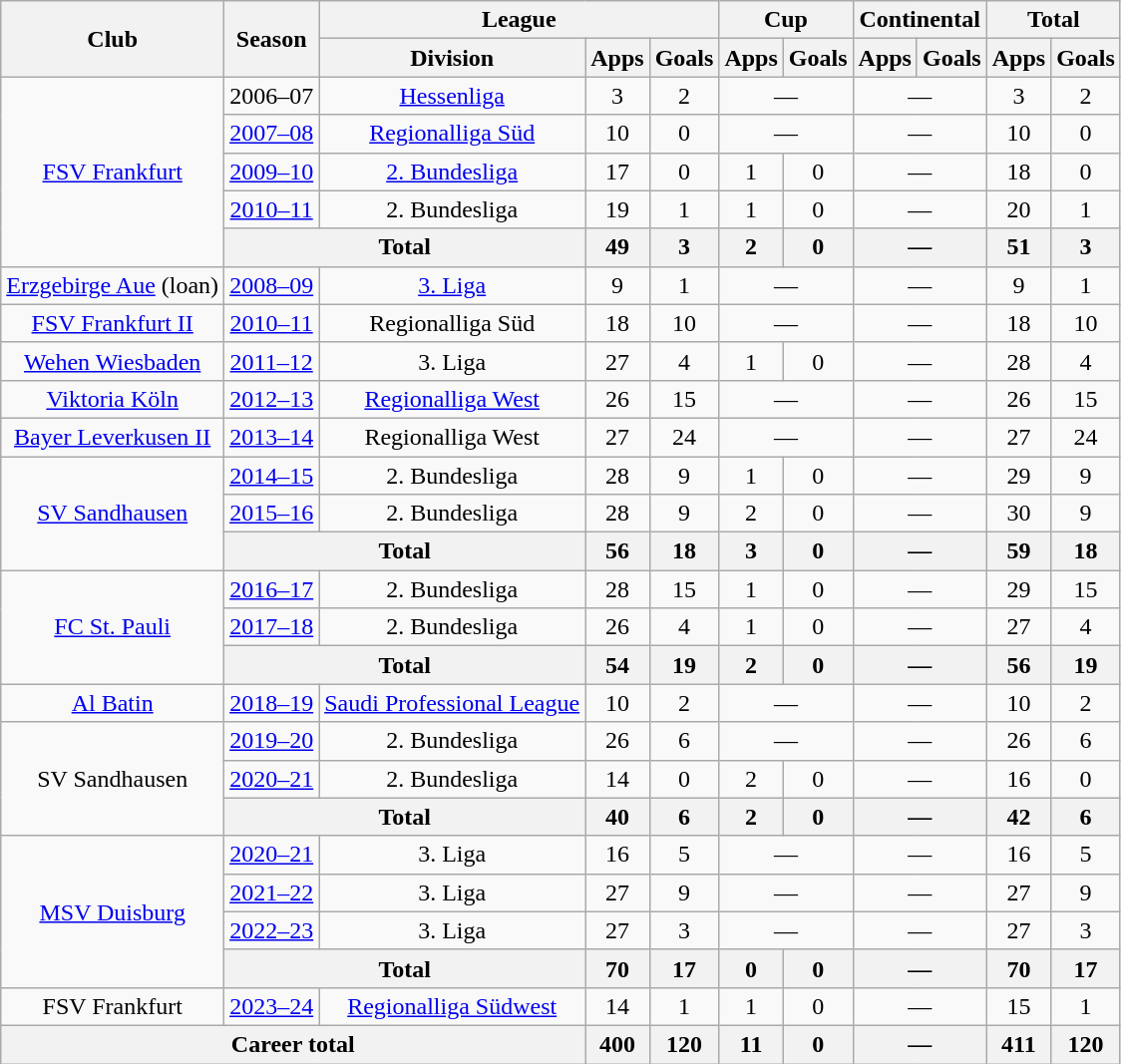<table class="wikitable" style="text-align:center">
<tr>
<th rowspan="2">Club</th>
<th rowspan="2">Season</th>
<th colspan="3">League</th>
<th colspan="2">Cup</th>
<th colspan="2">Continental</th>
<th colspan="2">Total</th>
</tr>
<tr>
<th>Division</th>
<th>Apps</th>
<th>Goals</th>
<th>Apps</th>
<th>Goals</th>
<th>Apps</th>
<th>Goals</th>
<th>Apps</th>
<th>Goals</th>
</tr>
<tr>
<td rowspan="5"><a href='#'>FSV Frankfurt</a></td>
<td>2006–07</td>
<td><a href='#'>Hessenliga</a></td>
<td>3</td>
<td>2</td>
<td colspan="2">—</td>
<td colspan="2">—</td>
<td>3</td>
<td>2</td>
</tr>
<tr>
<td><a href='#'>2007–08</a></td>
<td><a href='#'>Regionalliga Süd</a></td>
<td>10</td>
<td>0</td>
<td colspan="2">—</td>
<td colspan="2">—</td>
<td>10</td>
<td>0</td>
</tr>
<tr>
<td><a href='#'>2009–10</a></td>
<td><a href='#'>2. Bundesliga</a></td>
<td>17</td>
<td>0</td>
<td>1</td>
<td>0</td>
<td colspan="2">—</td>
<td>18</td>
<td>0</td>
</tr>
<tr>
<td><a href='#'>2010–11</a></td>
<td>2. Bundesliga</td>
<td>19</td>
<td>1</td>
<td>1</td>
<td>0</td>
<td colspan="2">—</td>
<td>20</td>
<td>1</td>
</tr>
<tr>
<th colspan="2">Total</th>
<th>49</th>
<th>3</th>
<th>2</th>
<th>0</th>
<th colspan="2">—</th>
<th>51</th>
<th>3</th>
</tr>
<tr>
<td><a href='#'>Erzgebirge Aue</a> (loan)</td>
<td><a href='#'>2008–09</a></td>
<td><a href='#'>3. Liga</a></td>
<td>9</td>
<td>1</td>
<td colspan="2">—</td>
<td colspan="2">—</td>
<td>9</td>
<td>1</td>
</tr>
<tr>
<td><a href='#'>FSV Frankfurt II</a></td>
<td><a href='#'>2010–11</a></td>
<td>Regionalliga Süd</td>
<td>18</td>
<td>10</td>
<td colspan="2">—</td>
<td colspan="2">—</td>
<td>18</td>
<td>10</td>
</tr>
<tr>
<td><a href='#'>Wehen Wiesbaden</a></td>
<td><a href='#'>2011–12</a></td>
<td>3. Liga</td>
<td>27</td>
<td>4</td>
<td>1</td>
<td>0</td>
<td colspan="2">—</td>
<td>28</td>
<td>4</td>
</tr>
<tr>
<td><a href='#'>Viktoria Köln</a></td>
<td><a href='#'>2012–13</a></td>
<td><a href='#'>Regionalliga West</a></td>
<td>26</td>
<td>15</td>
<td colspan="2">—</td>
<td colspan="2">—</td>
<td>26</td>
<td>15</td>
</tr>
<tr>
<td><a href='#'>Bayer Leverkusen II</a></td>
<td><a href='#'>2013–14</a></td>
<td>Regionalliga West</td>
<td>27</td>
<td>24</td>
<td colspan="2">—</td>
<td colspan="2">—</td>
<td>27</td>
<td>24</td>
</tr>
<tr>
<td rowspan="3"><a href='#'>SV Sandhausen</a></td>
<td><a href='#'>2014–15</a></td>
<td>2. Bundesliga</td>
<td>28</td>
<td>9</td>
<td>1</td>
<td>0</td>
<td colspan="2">—</td>
<td>29</td>
<td>9</td>
</tr>
<tr>
<td><a href='#'>2015–16</a></td>
<td>2. Bundesliga</td>
<td>28</td>
<td>9</td>
<td>2</td>
<td>0</td>
<td colspan="2">—</td>
<td>30</td>
<td>9</td>
</tr>
<tr>
<th colspan="2">Total</th>
<th>56</th>
<th>18</th>
<th>3</th>
<th>0</th>
<th colspan="2">—</th>
<th>59</th>
<th>18</th>
</tr>
<tr>
<td rowspan="3"><a href='#'>FC St. Pauli</a></td>
<td><a href='#'>2016–17</a></td>
<td>2. Bundesliga</td>
<td>28</td>
<td>15</td>
<td>1</td>
<td>0</td>
<td colspan="2">—</td>
<td>29</td>
<td>15</td>
</tr>
<tr>
<td><a href='#'>2017–18</a></td>
<td>2. Bundesliga</td>
<td>26</td>
<td>4</td>
<td>1</td>
<td>0</td>
<td colspan="2">—</td>
<td>27</td>
<td>4</td>
</tr>
<tr>
<th colspan="2">Total</th>
<th>54</th>
<th>19</th>
<th>2</th>
<th>0</th>
<th colspan="2">—</th>
<th>56</th>
<th>19</th>
</tr>
<tr>
<td><a href='#'>Al Batin</a></td>
<td><a href='#'>2018–19</a></td>
<td><a href='#'>Saudi Professional League</a></td>
<td>10</td>
<td>2</td>
<td colspan="2">—</td>
<td colspan="2">—</td>
<td>10</td>
<td>2</td>
</tr>
<tr>
<td rowspan="3">SV Sandhausen</td>
<td><a href='#'>2019–20</a></td>
<td>2. Bundesliga</td>
<td>26</td>
<td>6</td>
<td colspan="2">—</td>
<td colspan="2">—</td>
<td>26</td>
<td>6</td>
</tr>
<tr>
<td><a href='#'>2020–21</a></td>
<td>2. Bundesliga</td>
<td>14</td>
<td>0</td>
<td>2</td>
<td>0</td>
<td colspan="2">—</td>
<td>16</td>
<td>0</td>
</tr>
<tr>
<th colspan="2">Total</th>
<th>40</th>
<th>6</th>
<th>2</th>
<th>0</th>
<th colspan="2">—</th>
<th>42</th>
<th>6</th>
</tr>
<tr>
<td rowspan="4"><a href='#'>MSV Duisburg</a></td>
<td><a href='#'>2020–21</a></td>
<td>3. Liga</td>
<td>16</td>
<td>5</td>
<td colspan="2">—</td>
<td colspan="2">—</td>
<td>16</td>
<td>5</td>
</tr>
<tr>
<td><a href='#'>2021–22</a></td>
<td>3. Liga</td>
<td>27</td>
<td>9</td>
<td colspan="2">—</td>
<td colspan="2">—</td>
<td>27</td>
<td>9</td>
</tr>
<tr>
<td><a href='#'>2022–23</a></td>
<td>3. Liga</td>
<td>27</td>
<td>3</td>
<td colspan="2">—</td>
<td colspan="2">—</td>
<td>27</td>
<td>3</td>
</tr>
<tr>
<th colspan="2">Total</th>
<th>70</th>
<th>17</th>
<th>0</th>
<th>0</th>
<th colspan="2">—</th>
<th>70</th>
<th>17</th>
</tr>
<tr>
<td>FSV Frankfurt</td>
<td><a href='#'>2023–24</a></td>
<td><a href='#'>Regionalliga Südwest</a></td>
<td>14</td>
<td>1</td>
<td>1</td>
<td>0</td>
<td colspan="2">—</td>
<td>15</td>
<td>1</td>
</tr>
<tr>
<th colspan="3">Career total</th>
<th>400</th>
<th>120</th>
<th>11</th>
<th>0</th>
<th colspan="2">—</th>
<th>411</th>
<th>120</th>
</tr>
</table>
